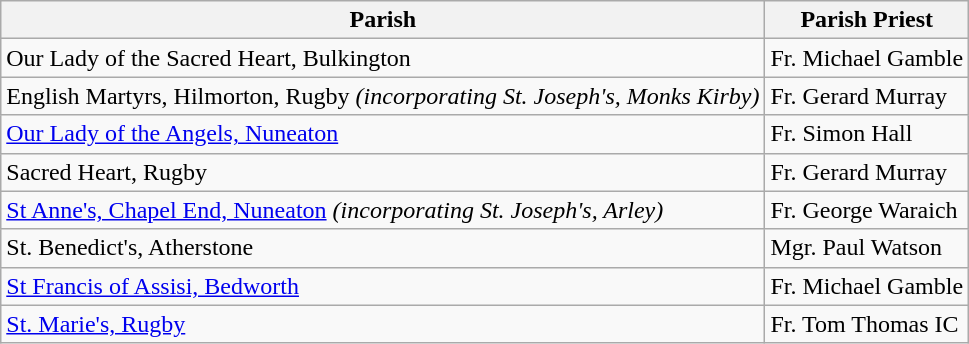<table class="wikitable">
<tr>
<th>Parish</th>
<th>Parish Priest</th>
</tr>
<tr>
<td>Our Lady of the Sacred Heart, Bulkington</td>
<td>Fr. Michael Gamble</td>
</tr>
<tr>
<td>English Martyrs, Hilmorton, Rugby <em>(incorporating St. Joseph's, Monks Kirby)</em></td>
<td>Fr. Gerard Murray</td>
</tr>
<tr>
<td><a href='#'>Our Lady of the Angels, Nuneaton</a></td>
<td>Fr. Simon Hall</td>
</tr>
<tr>
<td>Sacred Heart, Rugby</td>
<td>Fr. Gerard Murray</td>
</tr>
<tr>
<td><a href='#'>St Anne's, Chapel End, Nuneaton</a> <em>(incorporating St. Joseph's, Arley)</em></td>
<td>Fr. George Waraich</td>
</tr>
<tr>
<td>St. Benedict's, Atherstone</td>
<td>Mgr. Paul Watson</td>
</tr>
<tr>
<td><a href='#'>St Francis of Assisi, Bedworth</a></td>
<td>Fr. Michael Gamble</td>
</tr>
<tr>
<td><a href='#'>St. Marie's, Rugby</a></td>
<td>Fr. Tom Thomas IC</td>
</tr>
</table>
